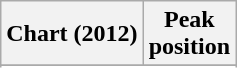<table class="wikitable sortable">
<tr>
<th>Chart (2012)</th>
<th>Peak<br>position</th>
</tr>
<tr>
</tr>
<tr>
</tr>
</table>
